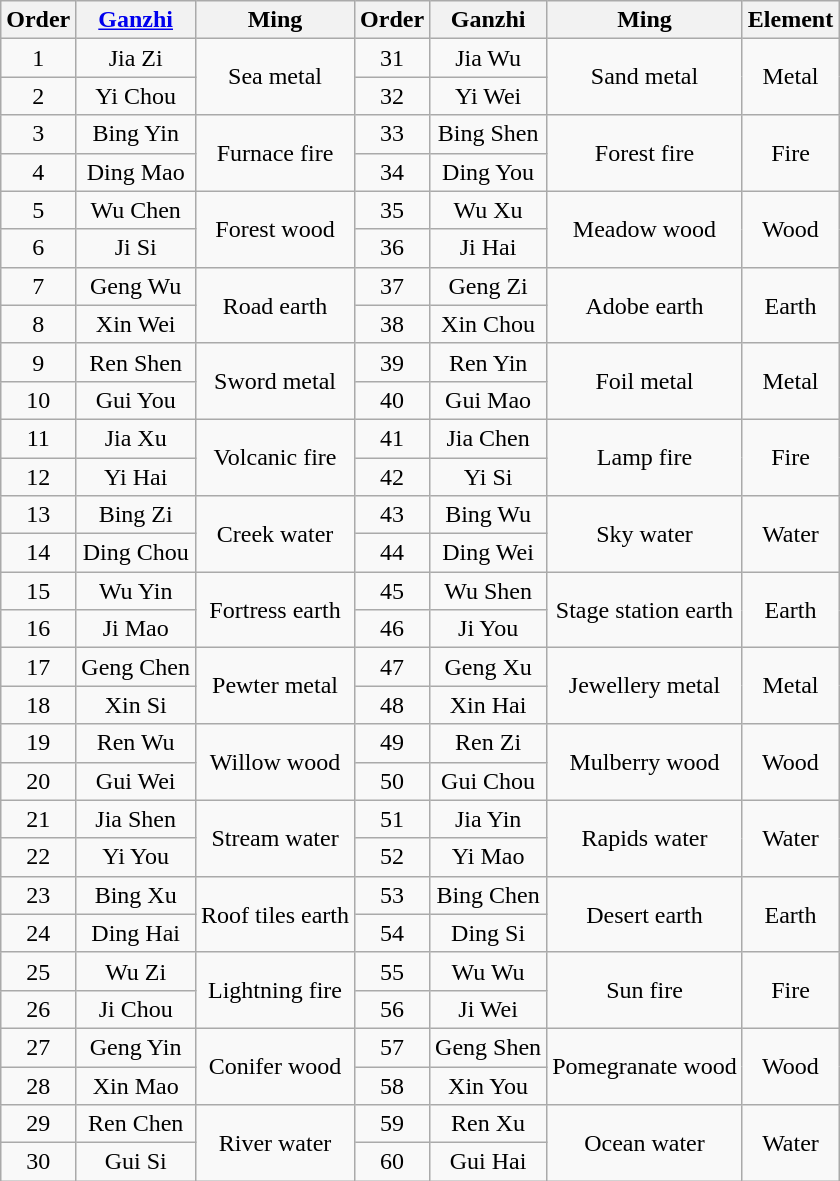<table class="wikitable" style="text-align:center">
<tr>
<th>Order</th>
<th><a href='#'>Ganzhi</a></th>
<th>Ming</th>
<th>Order</th>
<th>Ganzhi</th>
<th>Ming</th>
<th>Element</th>
</tr>
<tr>
<td>1</td>
<td>Jia Zi </td>
<td rowspan="2">Sea metal </td>
<td>31</td>
<td>Jia Wu </td>
<td rowspan="2">Sand metal </td>
<td rowspan="2">Metal</td>
</tr>
<tr>
<td>2</td>
<td>Yi Chou </td>
<td>32</td>
<td>Yi Wei </td>
</tr>
<tr>
<td>3</td>
<td>Bing Yin </td>
<td rowspan="2">Furnace fire </td>
<td>33</td>
<td>Bing Shen </td>
<td rowspan="2">Forest fire </td>
<td rowspan="2">Fire</td>
</tr>
<tr>
<td>4</td>
<td>Ding Mao </td>
<td>34</td>
<td>Ding You </td>
</tr>
<tr>
<td>5</td>
<td>Wu Chen </td>
<td rowspan="2">Forest wood </td>
<td>35</td>
<td>Wu Xu </td>
<td rowspan="2">Meadow wood </td>
<td rowspan="2">Wood</td>
</tr>
<tr>
<td>6</td>
<td>Ji Si </td>
<td>36</td>
<td>Ji Hai </td>
</tr>
<tr>
<td>7</td>
<td>Geng Wu </td>
<td rowspan="2">Road earth </td>
<td>37</td>
<td>Geng Zi </td>
<td rowspan="2">Adobe earth </td>
<td rowspan="2">Earth</td>
</tr>
<tr>
<td>8</td>
<td>Xin Wei </td>
<td>38</td>
<td>Xin Chou </td>
</tr>
<tr>
<td>9</td>
<td>Ren Shen </td>
<td rowspan="2">Sword metal </td>
<td>39</td>
<td>Ren Yin </td>
<td rowspan="2">Foil metal </td>
<td rowspan="2">Metal</td>
</tr>
<tr>
<td>10</td>
<td>Gui You </td>
<td>40</td>
<td>Gui Mao </td>
</tr>
<tr>
<td>11</td>
<td>Jia Xu </td>
<td rowspan="2">Volcanic fire </td>
<td>41</td>
<td>Jia Chen </td>
<td rowspan="2">Lamp fire </td>
<td rowspan="2">Fire</td>
</tr>
<tr>
<td>12</td>
<td>Yi Hai </td>
<td>42</td>
<td>Yi Si </td>
</tr>
<tr>
<td>13</td>
<td>Bing Zi </td>
<td rowspan="2">Creek water </td>
<td>43</td>
<td>Bing Wu </td>
<td rowspan="2">Sky water </td>
<td rowspan="2">Water</td>
</tr>
<tr>
<td>14</td>
<td>Ding Chou </td>
<td>44</td>
<td>Ding Wei </td>
</tr>
<tr>
<td>15</td>
<td>Wu Yin </td>
<td rowspan="2">Fortress earth </td>
<td>45</td>
<td>Wu Shen </td>
<td rowspan="2">Stage station earth </td>
<td rowspan="2">Earth</td>
</tr>
<tr>
<td>16</td>
<td>Ji Mao </td>
<td>46</td>
<td>Ji You </td>
</tr>
<tr>
<td>17</td>
<td>Geng Chen </td>
<td rowspan="2">Pewter metal </td>
<td>47</td>
<td>Geng Xu </td>
<td rowspan="2">Jewellery metal </td>
<td rowspan="2">Metal</td>
</tr>
<tr>
<td>18</td>
<td>Xin Si </td>
<td>48</td>
<td>Xin Hai </td>
</tr>
<tr>
<td>19</td>
<td>Ren Wu </td>
<td rowspan="2">Willow wood </td>
<td>49</td>
<td>Ren Zi </td>
<td rowspan="2">Mulberry wood </td>
<td rowspan="2">Wood</td>
</tr>
<tr>
<td>20</td>
<td>Gui Wei </td>
<td>50</td>
<td>Gui Chou </td>
</tr>
<tr>
<td>21</td>
<td>Jia Shen </td>
<td rowspan="2">Stream water </td>
<td>51</td>
<td>Jia Yin </td>
<td rowspan="2">Rapids water </td>
<td rowspan="2">Water</td>
</tr>
<tr>
<td>22</td>
<td>Yi You </td>
<td>52</td>
<td>Yi Mao </td>
</tr>
<tr>
<td>23</td>
<td>Bing Xu </td>
<td rowspan="2">Roof tiles earth </td>
<td>53</td>
<td>Bing Chen </td>
<td rowspan="2">Desert earth </td>
<td rowspan="2">Earth</td>
</tr>
<tr>
<td>24</td>
<td>Ding Hai </td>
<td>54</td>
<td>Ding Si </td>
</tr>
<tr>
<td>25</td>
<td>Wu Zi </td>
<td rowspan="2">Lightning fire </td>
<td>55</td>
<td>Wu Wu </td>
<td rowspan="2">Sun fire </td>
<td rowspan="2">Fire</td>
</tr>
<tr>
<td>26</td>
<td>Ji Chou </td>
<td>56</td>
<td>Ji Wei </td>
</tr>
<tr>
<td>27</td>
<td>Geng Yin </td>
<td rowspan="2">Conifer wood </td>
<td>57</td>
<td>Geng Shen </td>
<td rowspan="2">Pomegranate wood </td>
<td rowspan="2">Wood</td>
</tr>
<tr>
<td>28</td>
<td>Xin Mao </td>
<td>58</td>
<td>Xin You </td>
</tr>
<tr>
<td>29</td>
<td>Ren Chen </td>
<td rowspan="2">River water </td>
<td>59</td>
<td>Ren Xu </td>
<td rowspan="2">Ocean water </td>
<td rowspan="2">Water</td>
</tr>
<tr>
<td>30</td>
<td>Gui Si </td>
<td>60</td>
<td>Gui Hai </td>
</tr>
</table>
